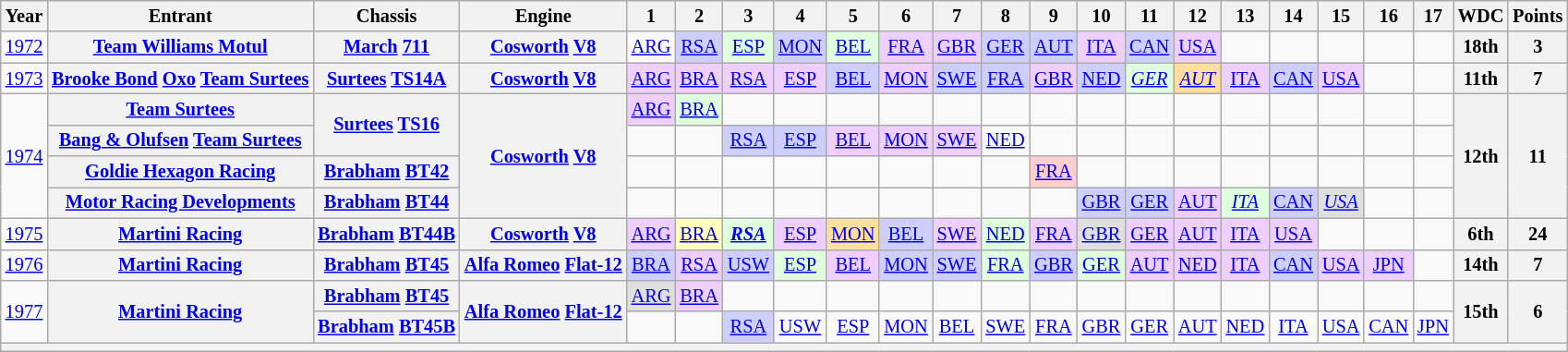<table class="wikitable" style="text-align:center; font-size:85%">
<tr>
<th>Year</th>
<th>Entrant</th>
<th>Chassis</th>
<th>Engine</th>
<th>1</th>
<th>2</th>
<th>3</th>
<th>4</th>
<th>5</th>
<th>6</th>
<th>7</th>
<th>8</th>
<th>9</th>
<th>10</th>
<th>11</th>
<th>12</th>
<th>13</th>
<th>14</th>
<th>15</th>
<th>16</th>
<th>17</th>
<th>WDC</th>
<th>Points</th>
</tr>
<tr>
<td><a href='#'>1972</a></td>
<th><a href='#'>Team Williams Motul</a></th>
<th><a href='#'>March</a> <a href='#'>711</a></th>
<th><a href='#'>Cosworth</a> <a href='#'>V8</a></th>
<td><a href='#'>ARG</a></td>
<td style="background:#CFCFFF;"><a href='#'>RSA</a><br></td>
<td style="background:#DFFFDF;"><a href='#'>ESP</a><br></td>
<td style="background:#CFCFFF;"><a href='#'>MON</a><br></td>
<td style="background:#DFFFDF;"><a href='#'>BEL</a><br></td>
<td style="background:#EFCFFF;"><a href='#'>FRA</a><br></td>
<td style="background:#EFCFFF;"><a href='#'>GBR</a><br></td>
<td style="background:#CFCFFF;"><a href='#'>GER</a><br></td>
<td style="background:#CFCFFF;"><a href='#'>AUT</a><br></td>
<td style="background:#EFCFFF;"><a href='#'>ITA</a><br></td>
<td style="background:#CFCFFF;"><a href='#'>CAN</a><br></td>
<td style="background:#EFCFFF;"><a href='#'>USA</a><br></td>
<td></td>
<td></td>
<td></td>
<td></td>
<td></td>
<th>18th</th>
<th>3</th>
</tr>
<tr>
<td><a href='#'>1973</a></td>
<th><a href='#'>Brooke Bond</a> <a href='#'>Oxo</a> <a href='#'>Team Surtees</a></th>
<th><a href='#'>Surtees</a> <a href='#'>TS14A</a></th>
<th><a href='#'>Cosworth</a> <a href='#'>V8</a></th>
<td style="background:#EFCFFF;"><a href='#'>ARG</a><br></td>
<td style="background:#EFCFFF;"><a href='#'>BRA</a><br></td>
<td style="background:#EFCFFF;"><a href='#'>RSA</a><br></td>
<td style="background:#EFCFFF;"><a href='#'>ESP</a><br></td>
<td style="background:#CFCFFF;"><a href='#'>BEL</a><br></td>
<td style="background:#EFCFFF;"><a href='#'>MON</a><br></td>
<td style="background:#CFCFFF;"><a href='#'>SWE</a><br></td>
<td style="background:#CFCFFF;"><a href='#'>FRA</a><br></td>
<td style="background:#EFCFFF;"><a href='#'>GBR</a><br></td>
<td style="background:#CFCFFF;"><a href='#'>NED</a><br></td>
<td style="background:#DFFFDF;"><em><a href='#'>GER</a></em><br></td>
<td style="background:#FFDF9F;"><em><a href='#'>AUT</a></em><br></td>
<td style="background:#EFCFFF;"><a href='#'>ITA</a><br></td>
<td style="background:#CFCFFF;"><a href='#'>CAN</a><br></td>
<td style="background:#EFCFFF;"><a href='#'>USA</a><br></td>
<td></td>
<td></td>
<th>11th</th>
<th>7</th>
</tr>
<tr>
<td rowspan=4><a href='#'>1974</a></td>
<th><a href='#'>Team Surtees</a></th>
<th rowspan=2><a href='#'>Surtees</a> <a href='#'>TS16</a></th>
<th rowspan=4><a href='#'>Cosworth</a> <a href='#'>V8</a></th>
<td style="background:#EFCFFF;"><a href='#'>ARG</a><br></td>
<td style="background:#DFFFDF;"><a href='#'>BRA</a><br></td>
<td></td>
<td></td>
<td></td>
<td></td>
<td></td>
<td></td>
<td></td>
<td></td>
<td></td>
<td></td>
<td></td>
<td></td>
<td></td>
<td></td>
<td></td>
<th rowspan=4>12th</th>
<th rowspan=4>11</th>
</tr>
<tr>
<th><a href='#'>Bang & Olufsen</a> <a href='#'>Team Surtees</a></th>
<td></td>
<td></td>
<td style="background:#CFCFFF;"><a href='#'>RSA</a><br></td>
<td style="background:#CFCFFF;"><a href='#'>ESP</a><br></td>
<td style="background:#EFCFFF;"><a href='#'>BEL</a><br></td>
<td style="background:#EFCFFF;"><a href='#'>MON</a><br></td>
<td style="background:#EFCFFF;"><a href='#'>SWE</a><br></td>
<td><a href='#'>NED</a></td>
<td></td>
<td></td>
<td></td>
<td></td>
<td></td>
<td></td>
<td></td>
<td></td>
<td></td>
</tr>
<tr>
<th><a href='#'>Goldie Hexagon Racing</a></th>
<th><a href='#'>Brabham</a> <a href='#'>BT42</a></th>
<td></td>
<td></td>
<td></td>
<td></td>
<td></td>
<td></td>
<td></td>
<td></td>
<td style="background:#FFCFCF;"><a href='#'>FRA</a><br></td>
<td></td>
<td></td>
<td></td>
<td></td>
<td></td>
<td></td>
<td></td>
<td></td>
</tr>
<tr>
<th><a href='#'>Motor Racing Developments</a></th>
<th><a href='#'>Brabham</a> <a href='#'>BT44</a></th>
<td></td>
<td></td>
<td></td>
<td></td>
<td></td>
<td></td>
<td></td>
<td></td>
<td></td>
<td style="background:#CFCFFF;"><a href='#'>GBR</a><br></td>
<td style="background:#CFCFFF;"><a href='#'>GER</a><br></td>
<td style="background:#EFCFFF;"><a href='#'>AUT</a><br></td>
<td style="background:#DFFFDF;"><em><a href='#'>ITA</a></em><br></td>
<td style="background:#CFCFFF;"><a href='#'>CAN</a><br></td>
<td style="background:#DFDFDF;"><em><a href='#'>USA</a></em><br></td>
<td></td>
<td></td>
</tr>
<tr>
<td><a href='#'>1975</a></td>
<th><a href='#'>Martini Racing</a></th>
<th><a href='#'>Brabham</a> <a href='#'>BT44B</a></th>
<th><a href='#'>Cosworth</a> <a href='#'>V8</a></th>
<td style="background:#EFCFFF;"><a href='#'>ARG</a><br></td>
<td style="background:#FFFFBF;"><a href='#'>BRA</a><br></td>
<td style="background:#DFFFDF;"><strong><em><a href='#'>RSA</a></em></strong><br></td>
<td style="background:#EFCFFF;"><a href='#'>ESP</a><br></td>
<td style="background:#FFDF9F;"><a href='#'>MON</a><br></td>
<td style="background:#CFCFFF;"><a href='#'>BEL</a><br></td>
<td style="background:#EFCFFF;"><a href='#'>SWE</a><br></td>
<td style="background:#DFFFDF;"><a href='#'>NED</a><br></td>
<td style="background:#EFCFFF;"><a href='#'>FRA</a><br></td>
<td style="background:#DFDFDF;"><a href='#'>GBR</a><br></td>
<td style="background:#EFCFFF;"><a href='#'>GER</a><br></td>
<td style="background:#EFCFFF;"><a href='#'>AUT</a><br></td>
<td style="background:#EFCFFF;"><a href='#'>ITA</a><br></td>
<td style="background:#EFCFFF;"><a href='#'>USA</a><br></td>
<td></td>
<td></td>
<td></td>
<th>6th</th>
<th>24</th>
</tr>
<tr>
<td><a href='#'>1976</a></td>
<th><a href='#'>Martini Racing</a></th>
<th><a href='#'>Brabham</a> <a href='#'>BT45</a></th>
<th><a href='#'>Alfa Romeo</a> <a href='#'>Flat-12</a></th>
<td style="background:#CFCFFF;"><a href='#'>BRA</a><br></td>
<td style="background:#EFCFFF;"><a href='#'>RSA</a><br></td>
<td style="background:#CFCFFF;"><a href='#'>USW</a><br></td>
<td style="background:#DFFFDF;"><a href='#'>ESP</a><br></td>
<td style="background:#EFCFFF;"><a href='#'>BEL</a><br></td>
<td style="background:#CFCFFF;"><a href='#'>MON</a><br></td>
<td style="background:#CFCFFF;"><a href='#'>SWE</a><br></td>
<td style="background:#DFFFDF;"><a href='#'>FRA</a><br></td>
<td style="background:#CFCFFF;"><a href='#'>GBR</a><br></td>
<td style="background:#DFFFDF;"><a href='#'>GER</a><br></td>
<td style="background:#EFCFFF;"><a href='#'>AUT</a><br></td>
<td style="background:#EFCFFF;"><a href='#'>NED</a><br></td>
<td style="background:#EFCFFF;"><a href='#'>ITA</a><br></td>
<td style="background:#CFCFFF;"><a href='#'>CAN</a><br></td>
<td style="background:#EFCFFF;"><a href='#'>USA</a><br></td>
<td style="background:#EFCFFF;"><a href='#'>JPN</a><br></td>
<td></td>
<th>14th</th>
<th>7</th>
</tr>
<tr>
<td rowspan=2><a href='#'>1977</a></td>
<th rowspan=2><a href='#'>Martini Racing</a></th>
<th><a href='#'>Brabham</a> <a href='#'>BT45</a></th>
<th rowspan=2><a href='#'>Alfa Romeo</a> <a href='#'>Flat-12</a></th>
<td style="background:#DFDFDF;"><a href='#'>ARG</a><br></td>
<td style="background:#EFCFFF;"><a href='#'>BRA</a><br></td>
<td></td>
<td></td>
<td></td>
<td></td>
<td></td>
<td></td>
<td></td>
<td></td>
<td></td>
<td></td>
<td></td>
<td></td>
<td></td>
<td></td>
<td></td>
<th rowspan=2>15th</th>
<th rowspan=2>6</th>
</tr>
<tr>
<th><a href='#'>Brabham</a> <a href='#'>BT45B</a></th>
<td></td>
<td></td>
<td style="background:#CFCFFF;"><a href='#'>RSA</a><br></td>
<td><a href='#'>USW</a></td>
<td><a href='#'>ESP</a></td>
<td><a href='#'>MON</a></td>
<td><a href='#'>BEL</a></td>
<td><a href='#'>SWE</a></td>
<td><a href='#'>FRA</a></td>
<td><a href='#'>GBR</a></td>
<td><a href='#'>GER</a></td>
<td><a href='#'>AUT</a></td>
<td><a href='#'>NED</a></td>
<td><a href='#'>ITA</a></td>
<td><a href='#'>USA</a></td>
<td><a href='#'>CAN</a></td>
<td><a href='#'>JPN</a></td>
</tr>
<tr>
<th colspan="23"></th>
</tr>
</table>
